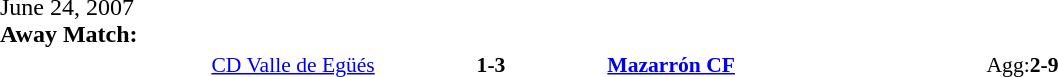<table width=100% cellspacing=1>
<tr>
<th width=20%></th>
<th width=12%></th>
<th width=20%></th>
<th></th>
</tr>
<tr>
<td>June 24, 2007<br><strong>Away Match:</strong></td>
</tr>
<tr style=font-size:90%>
<td align=right><a href='#'>CD Valle de Egüés</a></td>
<td align=center><strong>1-3</strong></td>
<td><strong><a href='#'>Mazarrón CF</a></strong></td>
<td>Agg:<strong>2-9</strong></td>
</tr>
</table>
